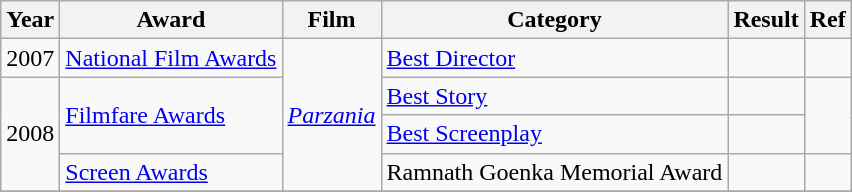<table class="wikitable">
<tr>
<th>Year</th>
<th>Award</th>
<th>Film</th>
<th>Category</th>
<th>Result</th>
<th>Ref</th>
</tr>
<tr>
<td>2007</td>
<td><a href='#'>National Film Awards</a></td>
<td rowspan=4><em><a href='#'>Parzania</a></em></td>
<td><a href='#'>Best Director</a></td>
<td></td>
<td></td>
</tr>
<tr>
<td rowspan=3>2008</td>
<td rowspan=2><a href='#'>Filmfare Awards</a></td>
<td><a href='#'>Best Story</a></td>
<td></td>
<td rowspan=2></td>
</tr>
<tr>
<td><a href='#'>Best Screenplay</a></td>
<td></td>
</tr>
<tr>
<td><a href='#'>Screen Awards</a></td>
<td>Ramnath Goenka Memorial Award</td>
<td></td>
<td></td>
</tr>
<tr>
</tr>
</table>
